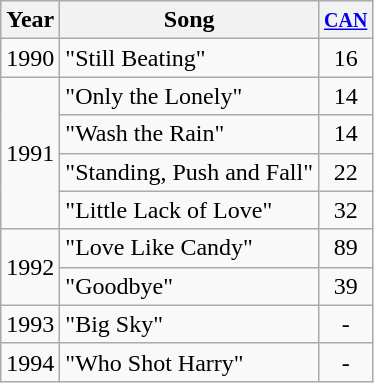<table class="wikitable">
<tr>
<th>Year</th>
<th>Song</th>
<th><small><a href='#'>CAN</a></small></th>
</tr>
<tr>
<td>1990</td>
<td>"Still Beating"</td>
<td align="center">16</td>
</tr>
<tr>
<td rowspan="4">1991</td>
<td>"Only the Lonely"</td>
<td align="center">14</td>
</tr>
<tr>
<td>"Wash the Rain"</td>
<td align="center">14</td>
</tr>
<tr>
<td>"Standing, Push and Fall"</td>
<td align="center">22</td>
</tr>
<tr>
<td>"Little Lack of Love"</td>
<td align="center">32</td>
</tr>
<tr>
<td rowspan="2">1992</td>
<td>"Love Like Candy"</td>
<td align="center">89</td>
</tr>
<tr>
<td>"Goodbye"</td>
<td align="center">39</td>
</tr>
<tr>
<td>1993</td>
<td>"Big Sky"</td>
<td align="center">-</td>
</tr>
<tr>
<td>1994</td>
<td>"Who Shot Harry"</td>
<td align="center">-</td>
</tr>
</table>
